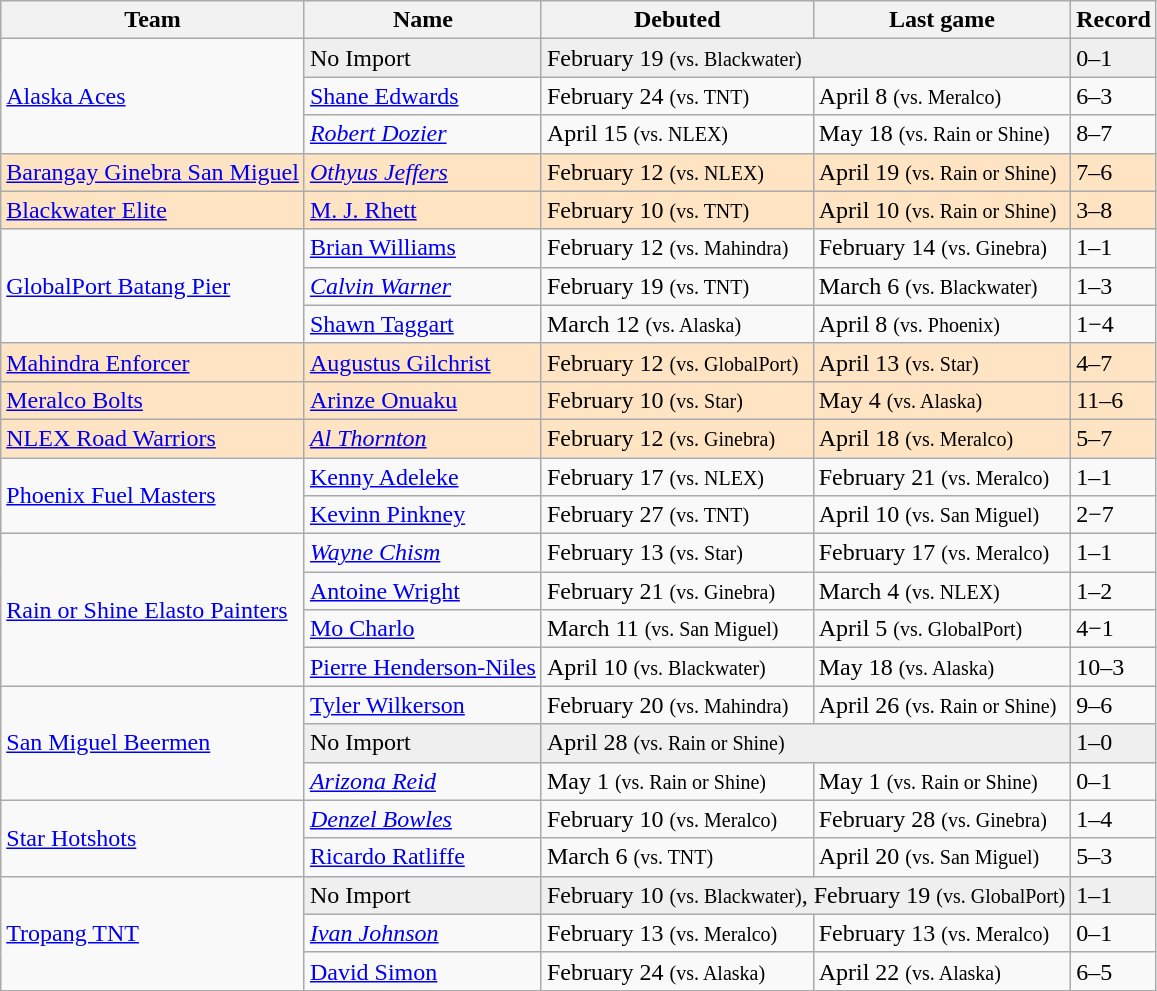<table class="wikitable">
<tr>
<th>Team</th>
<th>Name</th>
<th>Debuted</th>
<th>Last game</th>
<th>Record</th>
</tr>
<tr>
<td rowspan=3><a href='#'>Alaska Aces</a></td>
<td bgcolor=#efefef>No Import</td>
<td bgcolor=#efefef colspan=2>February 19 <small>(vs. Blackwater)</small></td>
<td bgcolor=#efefef>0–1</td>
</tr>
<tr>
<td><a href='#'>Shane Edwards</a></td>
<td>February 24 <small>(vs. TNT)</small></td>
<td>April 8 <small>(vs. Meralco)</small></td>
<td>6–3</td>
</tr>
<tr>
<td><em><a href='#'>Robert Dozier</a></em></td>
<td>April 15 <small>(vs. NLEX)</small></td>
<td>May 18 <small>(vs. Rain or Shine)</small></td>
<td>8–7</td>
</tr>
<tr bgcolor=#FFE4C4>
<td><a href='#'>Barangay Ginebra San Miguel</a></td>
<td><em><a href='#'>Othyus Jeffers</a></em></td>
<td>February 12 <small>(vs. NLEX)</small></td>
<td>April 19 <small>(vs. Rain or Shine)</small></td>
<td>7–6</td>
</tr>
<tr bgcolor=#FFE4C4>
<td><a href='#'>Blackwater Elite</a></td>
<td><a href='#'>M. J. Rhett</a></td>
<td>February 10 <small>(vs. TNT)</small></td>
<td>April 10 <small>(vs. Rain or Shine)</small></td>
<td>3–8</td>
</tr>
<tr>
<td rowspan=3><a href='#'>GlobalPort Batang Pier</a></td>
<td><a href='#'>Brian Williams</a></td>
<td>February 12 <small>(vs. Mahindra)</small></td>
<td>February 14 <small>(vs. Ginebra)</small></td>
<td>1–1</td>
</tr>
<tr>
<td><em><a href='#'>Calvin Warner</a></em></td>
<td>February 19 <small>(vs. TNT)</small></td>
<td>March 6 <small>(vs. Blackwater)</small></td>
<td>1–3</td>
</tr>
<tr>
<td><a href='#'>Shawn Taggart</a></td>
<td>March 12 <small>(vs. Alaska)</small></td>
<td>April 8 <small>(vs. Phoenix)</small></td>
<td>1−4</td>
</tr>
<tr bgcolor=#FFE4C4>
<td><a href='#'>Mahindra Enforcer</a></td>
<td><a href='#'>Augustus Gilchrist</a></td>
<td>February 12 <small>(vs. GlobalPort)</small></td>
<td>April 13 <small>(vs. Star)</small></td>
<td>4–7</td>
</tr>
<tr bgcolor=#FFE4C4>
<td><a href='#'>Meralco Bolts</a></td>
<td><a href='#'>Arinze Onuaku</a></td>
<td>February 10 <small>(vs. Star)</small></td>
<td>May 4 <small>(vs. Alaska)</small></td>
<td>11–6</td>
</tr>
<tr bgcolor=#FFE4C4>
<td><a href='#'>NLEX Road Warriors</a></td>
<td><em><a href='#'>Al Thornton</a></em></td>
<td>February 12 <small>(vs. Ginebra)</small></td>
<td>April 18 <small>(vs. Meralco)</small></td>
<td>5–7</td>
</tr>
<tr>
<td rowspan=2><a href='#'>Phoenix Fuel Masters</a></td>
<td><a href='#'>Kenny Adeleke</a></td>
<td>February 17 <small>(vs. NLEX)</small></td>
<td>February 21 <small>(vs. Meralco)</small></td>
<td>1–1</td>
</tr>
<tr>
<td><a href='#'>Kevinn Pinkney</a></td>
<td>February 27 <small>(vs. TNT)</small></td>
<td>April 10 <small>(vs. San Miguel)</small></td>
<td>2−7</td>
</tr>
<tr>
<td rowspan=4><a href='#'>Rain or Shine Elasto Painters</a></td>
<td><em><a href='#'>Wayne Chism</a></em></td>
<td>February 13 <small>(vs. Star)</small></td>
<td>February 17 <small>(vs. Meralco)</small></td>
<td>1–1</td>
</tr>
<tr>
<td><a href='#'>Antoine Wright</a></td>
<td>February 21 <small>(vs. Ginebra)</small></td>
<td>March 4 <small>(vs. NLEX)</small></td>
<td>1–2</td>
</tr>
<tr>
<td><a href='#'>Mo Charlo</a></td>
<td>March 11 <small>(vs. San Miguel)</small></td>
<td>April 5 <small>(vs. GlobalPort)</small></td>
<td>4−1</td>
</tr>
<tr>
<td><a href='#'>Pierre Henderson-Niles</a></td>
<td>April 10 <small>(vs. Blackwater)</small></td>
<td>May 18 <small>(vs. Alaska)</small></td>
<td>10–3</td>
</tr>
<tr>
<td rowspan=3><a href='#'>San Miguel Beermen</a></td>
<td><a href='#'>Tyler Wilkerson</a></td>
<td>February 20 <small>(vs. Mahindra)</small></td>
<td>April 26 <small>(vs. Rain or Shine)</small></td>
<td>9–6</td>
</tr>
<tr bgcolor=#efefef>
<td>No Import</td>
<td bgcolor=#efefef colspan=2>April 28 <small>(vs. Rain or Shine)</small></td>
<td bgcolor=#efefef>1–0</td>
</tr>
<tr>
<td><em><a href='#'>Arizona Reid</a></em></td>
<td>May 1 <small>(vs. Rain or Shine)</small></td>
<td>May 1 <small>(vs. Rain or Shine)</small></td>
<td>0–1</td>
</tr>
<tr>
<td rowspan=2><a href='#'>Star Hotshots</a></td>
<td><em><a href='#'>Denzel Bowles</a></em></td>
<td>February 10 <small>(vs. Meralco)</small></td>
<td>February 28 <small>(vs. Ginebra)</small></td>
<td>1–4</td>
</tr>
<tr>
<td><a href='#'>Ricardo Ratliffe</a></td>
<td>March 6 <small>(vs. TNT)</small></td>
<td>April 20 <small>(vs. San Miguel)</small></td>
<td>5–3</td>
</tr>
<tr>
<td rowspan=3><a href='#'>Tropang TNT</a></td>
<td bgcolor=#efefef>No Import</td>
<td bgcolor=#efefef colspan=2>February 10 <small>(vs. Blackwater)</small>, February 19 <small>(vs. GlobalPort)</small></td>
<td bgcolor=#efefef>1–1</td>
</tr>
<tr>
<td><em><a href='#'>Ivan Johnson</a></em></td>
<td>February 13 <small>(vs. Meralco)</small></td>
<td>February 13 <small>(vs. Meralco)</small></td>
<td>0–1</td>
</tr>
<tr>
<td><a href='#'>David Simon</a></td>
<td>February 24 <small>(vs. Alaska)</small></td>
<td>April 22 <small>(vs. Alaska)</small></td>
<td>6–5</td>
</tr>
</table>
